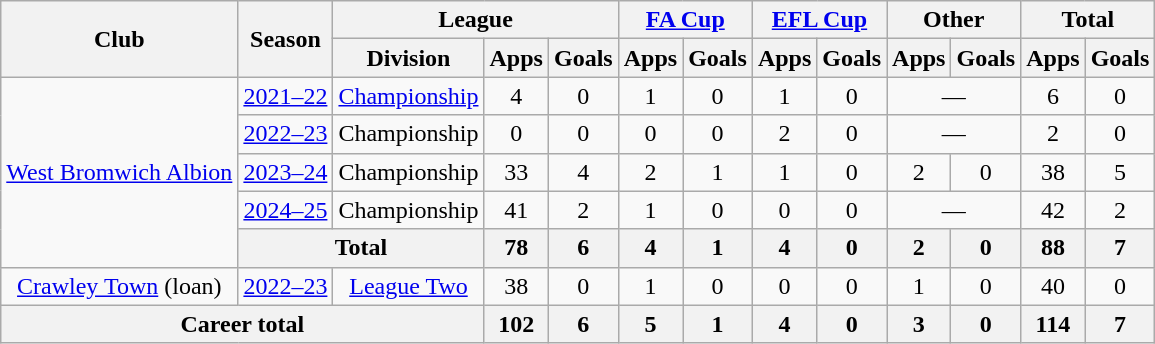<table class="wikitable" style="text-align: center">
<tr>
<th rowspan="2">Club</th>
<th rowspan="2">Season</th>
<th colspan="3">League</th>
<th colspan="2"><a href='#'>FA Cup</a></th>
<th colspan="2"><a href='#'>EFL Cup</a></th>
<th colspan="2">Other</th>
<th colspan="2">Total</th>
</tr>
<tr>
<th>Division</th>
<th>Apps</th>
<th>Goals</th>
<th>Apps</th>
<th>Goals</th>
<th>Apps</th>
<th>Goals</th>
<th>Apps</th>
<th>Goals</th>
<th>Apps</th>
<th>Goals</th>
</tr>
<tr>
<td rowspan="5"><a href='#'>West Bromwich Albion</a></td>
<td><a href='#'>2021–22</a></td>
<td><a href='#'>Championship</a></td>
<td>4</td>
<td>0</td>
<td>1</td>
<td>0</td>
<td>1</td>
<td>0</td>
<td colspan=2>—</td>
<td>6</td>
<td>0</td>
</tr>
<tr>
<td><a href='#'>2022–23</a></td>
<td>Championship</td>
<td>0</td>
<td>0</td>
<td>0</td>
<td>0</td>
<td>2</td>
<td>0</td>
<td colspan=2>—</td>
<td>2</td>
<td>0</td>
</tr>
<tr>
<td><a href='#'>2023–24</a></td>
<td>Championship</td>
<td>33</td>
<td>4</td>
<td>2</td>
<td>1</td>
<td>1</td>
<td>0</td>
<td>2</td>
<td>0</td>
<td>38</td>
<td>5</td>
</tr>
<tr>
<td><a href='#'>2024–25</a></td>
<td>Championship</td>
<td>41</td>
<td>2</td>
<td>1</td>
<td>0</td>
<td>0</td>
<td>0</td>
<td colspan=2>—</td>
<td>42</td>
<td>2</td>
</tr>
<tr>
<th colspan="2">Total</th>
<th>78</th>
<th>6</th>
<th>4</th>
<th>1</th>
<th>4</th>
<th>0</th>
<th>2</th>
<th>0</th>
<th>88</th>
<th>7</th>
</tr>
<tr>
<td><a href='#'>Crawley Town</a> (loan)</td>
<td><a href='#'>2022–23</a></td>
<td><a href='#'>League Two</a></td>
<td>38</td>
<td>0</td>
<td>1</td>
<td>0</td>
<td>0</td>
<td>0</td>
<td>1</td>
<td>0</td>
<td>40</td>
<td>0</td>
</tr>
<tr>
<th colspan="3">Career total</th>
<th>102</th>
<th>6</th>
<th>5</th>
<th>1</th>
<th>4</th>
<th>0</th>
<th>3</th>
<th>0</th>
<th>114</th>
<th>7</th>
</tr>
</table>
